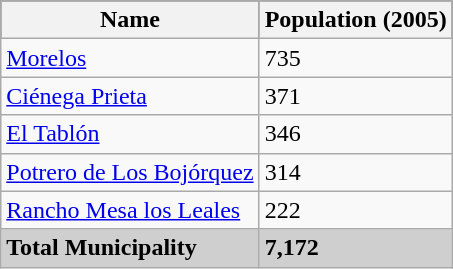<table class="wikitable">
<tr style="background:#000000; color:black;">
<th><strong>Name</strong></th>
<th><strong>Population (2005)</strong></th>
</tr>
<tr>
<td><a href='#'>Morelos</a></td>
<td>735</td>
</tr>
<tr>
<td><a href='#'>Ciénega Prieta</a></td>
<td>371</td>
</tr>
<tr>
<td><a href='#'>El Tablón</a></td>
<td>346</td>
</tr>
<tr>
<td><a href='#'>Potrero de Los Bojórquez</a></td>
<td>314</td>
</tr>
<tr>
<td><a href='#'>Rancho Mesa los Leales</a></td>
<td>222</td>
</tr>
<tr style="background:#CFCFCF;">
<td><strong>Total Municipality</strong></td>
<td><strong>7,172</strong></td>
</tr>
</table>
